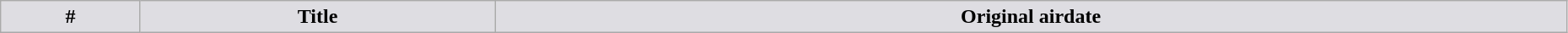<table class="wikitable plainrowheaders" style="width:98%;">
<tr>
<th style="background-color: #DEDDE2;">#</th>
<th ! style="background-color: #DEDDE2;">Title</th>
<th ! style="background-color: #DEDDE2;">Original airdate<br>




</th>
</tr>
</table>
